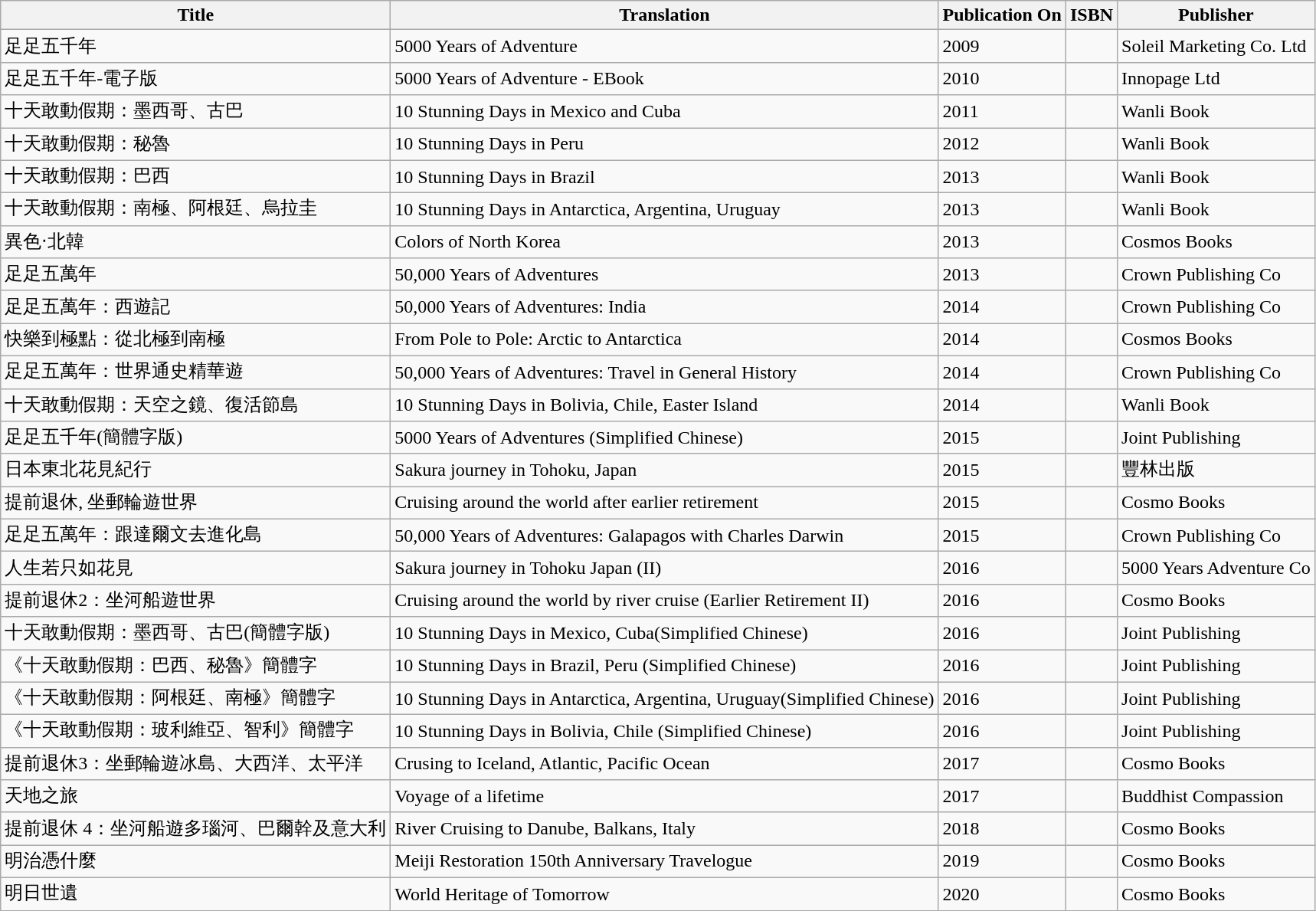<table class="wikitable sortable mw-collapsible">
<tr>
<th>Title</th>
<th>Translation</th>
<th>Publication On</th>
<th>ISBN</th>
<th>Publisher</th>
</tr>
<tr>
<td>足足五千年</td>
<td>5000 Years of Adventure</td>
<td>2009</td>
<td></td>
<td>Soleil Marketing Co. Ltd</td>
</tr>
<tr>
<td>足足五千年-電子版</td>
<td>5000 Years of Adventure - EBook</td>
<td>2010</td>
<td></td>
<td>Innopage Ltd</td>
</tr>
<tr>
<td>十天敢動假期：墨西哥、古巴</td>
<td>10 Stunning Days in Mexico and Cuba</td>
<td>2011</td>
<td></td>
<td>Wanli Book</td>
</tr>
<tr>
<td>十天敢動假期：秘魯</td>
<td>10 Stunning Days in Peru</td>
<td>2012</td>
<td></td>
<td>Wanli Book</td>
</tr>
<tr>
<td>十天敢動假期：巴西</td>
<td>10 Stunning Days in Brazil</td>
<td>2013</td>
<td></td>
<td>Wanli Book</td>
</tr>
<tr>
<td>十天敢動假期：南極、阿根廷、烏拉圭</td>
<td>10 Stunning Days in Antarctica, Argentina, Uruguay</td>
<td>2013</td>
<td></td>
<td>Wanli Book</td>
</tr>
<tr>
<td>異色‧北韓</td>
<td>Colors of North Korea</td>
<td>2013</td>
<td></td>
<td>Cosmos Books</td>
</tr>
<tr>
<td>足足五萬年</td>
<td>50,000 Years of Adventures</td>
<td>2013</td>
<td></td>
<td>Crown Publishing Co</td>
</tr>
<tr>
<td>足足五萬年：西遊記</td>
<td>50,000 Years of Adventures: India</td>
<td>2014</td>
<td></td>
<td>Crown Publishing Co</td>
</tr>
<tr>
<td>快樂到極點：從北極到南極</td>
<td>From Pole to Pole: Arctic to Antarctica</td>
<td>2014</td>
<td></td>
<td>Cosmos Books</td>
</tr>
<tr>
<td>足足五萬年：世界通史精華遊</td>
<td>50,000 Years of Adventures: Travel in General History</td>
<td>2014</td>
<td></td>
<td>Crown Publishing Co</td>
</tr>
<tr>
<td>十天敢動假期：天空之鏡、復活節島</td>
<td>10 Stunning Days in Bolivia, Chile, Easter Island</td>
<td>2014</td>
<td></td>
<td>Wanli Book</td>
</tr>
<tr>
<td>足足五千年(簡體字版)</td>
<td>5000 Years of Adventures (Simplified Chinese)</td>
<td>2015</td>
<td></td>
<td>Joint Publishing</td>
</tr>
<tr>
<td>日本東北花見紀行</td>
<td>Sakura journey in Tohoku, Japan</td>
<td>2015</td>
<td></td>
<td>豐林出版</td>
</tr>
<tr>
<td>提前退休, 坐郵輪遊世界</td>
<td>Cruising around the world after earlier retirement</td>
<td>2015</td>
<td></td>
<td>Cosmo Books</td>
</tr>
<tr>
<td>足足五萬年：跟達爾文去進化島</td>
<td>50,000 Years of Adventures: Galapagos with Charles Darwin</td>
<td>2015</td>
<td></td>
<td>Crown Publishing Co</td>
</tr>
<tr>
<td>人生若只如花見</td>
<td>Sakura journey in Tohoku Japan (II)</td>
<td>2016</td>
<td></td>
<td>5000 Years Adventure Co</td>
</tr>
<tr>
<td>提前退休2：坐河船遊世界</td>
<td>Cruising around the world by river cruise (Earlier Retirement II)</td>
<td>2016</td>
<td></td>
<td>Cosmo Books</td>
</tr>
<tr>
<td>十天敢動假期：墨西哥、古巴(簡體字版)</td>
<td>10 Stunning Days in Mexico, Cuba(Simplified Chinese)</td>
<td>2016</td>
<td></td>
<td>Joint Publishing</td>
</tr>
<tr>
<td>《十天敢動假期：巴西、秘魯》簡體字</td>
<td>10 Stunning Days in Brazil, Peru (Simplified Chinese)</td>
<td>2016</td>
<td></td>
<td>Joint Publishing</td>
</tr>
<tr>
<td>《十天敢動假期：阿根廷、南極》簡體字</td>
<td>10 Stunning Days in Antarctica, Argentina, Uruguay(Simplified Chinese)</td>
<td>2016</td>
<td></td>
<td>Joint Publishing</td>
</tr>
<tr>
<td>《十天敢動假期：玻利維亞、智利》簡體字</td>
<td>10 Stunning Days in Bolivia, Chile (Simplified Chinese)</td>
<td>2016</td>
<td></td>
<td>Joint Publishing</td>
</tr>
<tr>
<td>提前退休3：坐郵輪遊冰島、大西洋、太平洋</td>
<td>Crusing to Iceland, Atlantic, Pacific Ocean</td>
<td>2017</td>
<td></td>
<td>Cosmo Books</td>
</tr>
<tr>
<td>天地之旅</td>
<td>Voyage of a lifetime</td>
<td>2017</td>
<td></td>
<td>Buddhist Compassion</td>
</tr>
<tr>
<td>提前退休 4：坐河船遊多瑙河、巴爾幹及意大利</td>
<td>River Cruising to Danube, Balkans, Italy</td>
<td>2018</td>
<td></td>
<td>Cosmo Books</td>
</tr>
<tr>
<td>明治憑什麼</td>
<td>Meiji Restoration 150th Anniversary Travelogue</td>
<td>2019</td>
<td></td>
<td>Cosmo Books</td>
</tr>
<tr>
<td>明日世遺</td>
<td>World Heritage of Tomorrow</td>
<td>2020</td>
<td></td>
<td>Cosmo Books</td>
</tr>
</table>
